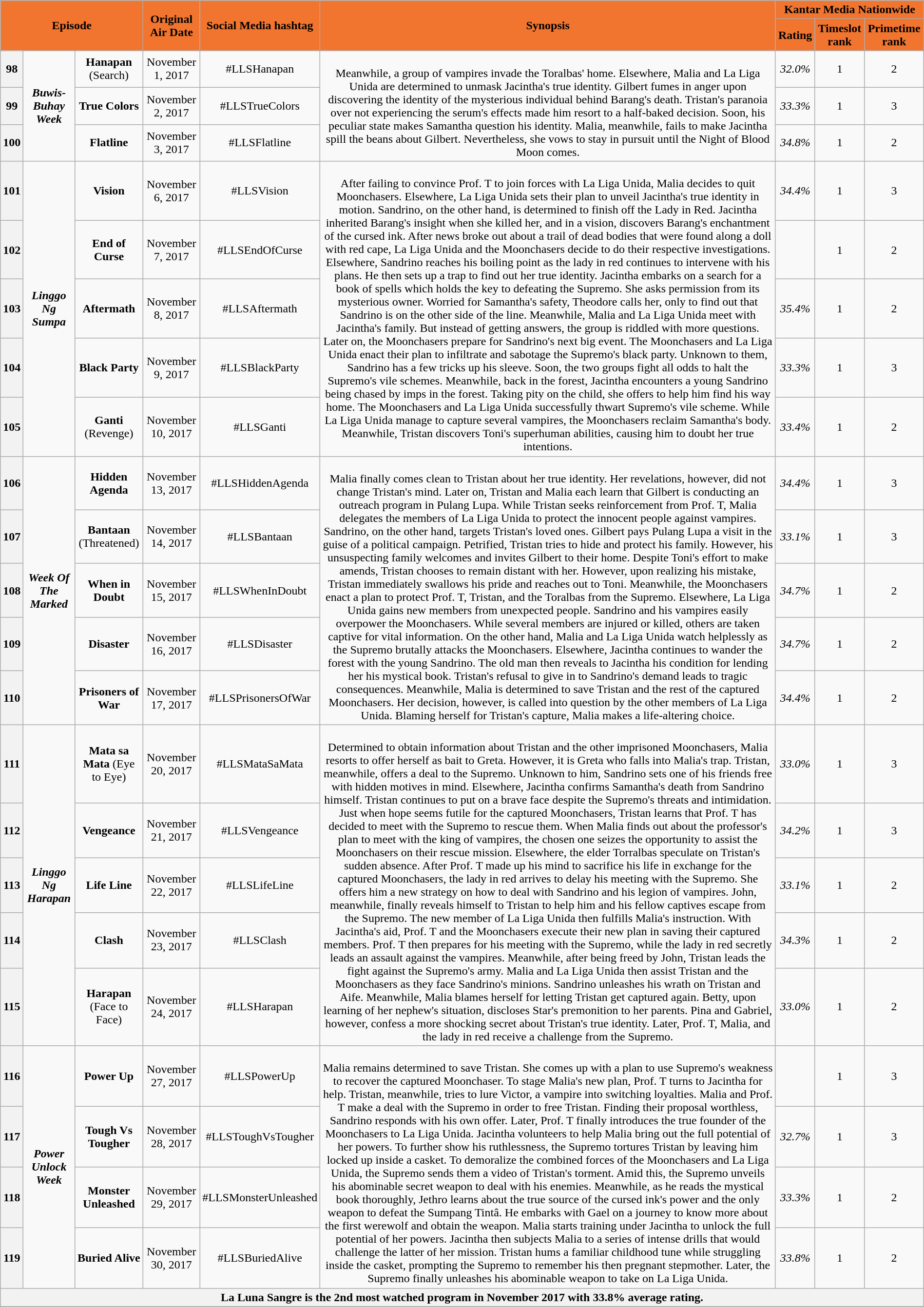<table class="wikitable" style="text-align:center; font-size:100%; line-height:18px;"  width="100%">
<tr>
<th style="background-color:#F1752F; color:#000000;" colspan="3" rowspan="2">Episode</th>
<th style="background-color:#F1752F; color:#000000;" rowspan="2">Original Air Date</th>
<th style="background-color:#F1752F; color:#000000;" rowspan="2">Social Media hashtag</th>
<th style="background-color:#F1752F; color:#000000;" rowspan="2">Synopsis</th>
<th style="background-color:#F1752F; color:#000000;" colspan="3">Kantar Media Nationwide</th>
</tr>
<tr>
<th style="background-color:#F1752F; color:#000000;">Rating</th>
<th style="background-color:#F1752F; color:#000000;">Timeslot rank</th>
<th style="background-color:#F1752F; color:#000000;">Primetime rank</th>
</tr>
<tr>
<th>98</th>
<td rowspan="3"><strong><em>Buwis-Buhay Week</em></strong></td>
<td><strong>Hanapan</strong> (Search)</td>
<td>November 1, 2017</td>
<td>#LLSHanapan</td>
<td rowspan="3"><br>Meanwhile, a group of vampires invade the Toralbas' home. Elsewhere, Malia and La Liga Unida are determined to unmask Jacintha's true identity. Gilbert fumes in anger upon discovering the identity of the mysterious individual behind Barang's death. Tristan's paranoia over not experiencing the serum's effects made him resort to a half-baked decision. Soon, his peculiar state makes Samantha question his identity. Malia, meanwhile, fails to make Jacintha spill the beans about Gilbert. Nevertheless, she vows to stay in pursuit until the Night of Blood Moon comes.</td>
<td><em>32.0%</em></td>
<td>1</td>
<td>2</td>
</tr>
<tr>
<th>99</th>
<td><strong>True Colors</strong></td>
<td>November 2, 2017</td>
<td>#LLSTrueColors</td>
<td><em>33.3%</em></td>
<td>1</td>
<td>3</td>
</tr>
<tr>
<th>100</th>
<td><strong>Flatline</strong></td>
<td>November 3, 2017</td>
<td>#LLSFlatline</td>
<td><em>34.8%</em></td>
<td>1</td>
<td>2</td>
</tr>
<tr>
<th>101</th>
<td rowspan="5"><strong><em>Linggo Ng Sumpa</em></strong></td>
<td><strong>Vision</strong></td>
<td>November 6, 2017</td>
<td>#LLSVision</td>
<td rowspan="5"><br>After failing to convince Prof. T to join forces with La Liga Unida, Malia decides to quit Moonchasers. Elsewhere, La Liga Unida sets their plan to unveil Jacintha's true identity in motion. Sandrino, on the other hand, is determined to finish off the Lady in Red. Jacintha inherited Barang's insight when she killed her, and in a vision, discovers Barang's enchantment of the cursed ink. After news broke out about a trail of dead bodies that were found along a doll with red cape, La Liga Unida and the Moonchasers decide to do their respective investigations. Elsewhere, Sandrino reaches his boiling point as the lady in red continues to intervene with his plans. He then sets up a trap to find out her true identity. Jacintha embarks on a search for a book of spells which holds the key to defeating the Supremo. She asks permission from its mysterious owner. Worried for Samantha's safety, Theodore calls her, only to find out that Sandrino is on the other side of the line. Meanwhile, Malia and La Liga Unida meet with Jacintha's family. But instead of getting answers, the group is riddled with more questions. Later on, the Moonchasers prepare for Sandrino's next big event. The Moonchasers and La Liga Unida enact their plan to infiltrate and sabotage the Supremo's black party. Unknown to them, Sandrino has a few tricks up his sleeve. Soon, the two groups fight all odds to halt the Supremo's vile schemes. Meanwhile, back in the forest,  Jacintha encounters a young Sandrino being chased by imps in the forest. Taking pity on the child, she offers to help him find his way home. The Moonchasers and La Liga Unida successfully thwart Supremo's vile scheme. While La Liga Unida manage to capture several vampires, the Moonchasers reclaim Samantha's body. Meanwhile, Tristan discovers Toni's superhuman abilities, causing him to doubt her true intentions.</td>
<td><em>34.4%</em></td>
<td>1</td>
<td>3</td>
</tr>
<tr>
<th>102</th>
<td><strong>End of Curse</strong></td>
<td>November 7, 2017</td>
<td>#LLSEndOfCurse</td>
<td></td>
<td>1</td>
<td>2</td>
</tr>
<tr>
<th>103</th>
<td><strong>Aftermath</strong></td>
<td>November 8, 2017</td>
<td>#LLSAftermath</td>
<td><em>35.4%</em></td>
<td>1</td>
<td>2</td>
</tr>
<tr>
<th>104</th>
<td><strong>Black Party</strong></td>
<td>November 9, 2017</td>
<td>#LLSBlackParty</td>
<td><em>33.3%</em></td>
<td>1</td>
<td>3</td>
</tr>
<tr>
<th>105</th>
<td><strong>Ganti</strong> (Revenge)</td>
<td>November 10, 2017</td>
<td>#LLSGanti</td>
<td><em>33.4%</em></td>
<td>1</td>
<td>2</td>
</tr>
<tr>
<th>106</th>
<td rowspan="5"><strong><em>Week Of The Marked</em></strong></td>
<td><strong>Hidden Agenda</strong></td>
<td>November 13, 2017</td>
<td>#LLSHiddenAgenda</td>
<td rowspan="5"><br>Malia finally comes clean to Tristan about her true identity. Her revelations, however, did not change Tristan's mind. Later on, Tristan and Malia each learn that Gilbert is conducting an outreach program in Pulang Lupa. While Tristan seeks reinforcement from Prof. T, Malia delegates the members of La Liga Unida to protect the innocent people against vampires. Sandrino, on the other hand, targets Tristan's loved ones. Gilbert pays Pulang Lupa a visit in the guise of a political campaign. Petrified, Tristan tries to hide and protect his family. However, his unsuspecting family welcomes and invites Gilbert to their home. Despite Toni's effort to make amends, Tristan chooses to remain distant with her. However, upon realizing his mistake, Tristan immediately swallows his pride and reaches out to Toni. Meanwhile, the Moonchasers enact a plan to protect Prof. T, Tristan, and the Toralbas from the Supremo. Elsewhere, La Liga Unida gains new members from unexpected people. Sandrino and his vampires easily overpower the Moonchasers. While several members are injured or killed, others are taken captive for vital information. On the other hand, Malia and La Liga Unida watch helplessly as the Supremo brutally attacks the Moonchasers. Elsewhere, Jacintha continues to wander the forest with the young Sandrino. The old man then reveals to Jacintha his condition for lending her his mystical book. Tristan's refusal to give in to Sandrino's demand leads to tragic consequences. Meanwhile, Malia is determined to save Tristan and the rest of the captured Moonchasers. Her decision, however, is called into question by the other members of La Liga Unida. Blaming herself for Tristan's capture, Malia makes a life-altering choice.</td>
<td><em>34.4%</em></td>
<td>1</td>
<td>3</td>
</tr>
<tr>
<th>107</th>
<td><strong>Bantaan</strong> (Threatened)</td>
<td>November 14, 2017</td>
<td>#LLSBantaan</td>
<td><em>33.1%</em></td>
<td>1</td>
<td>3</td>
</tr>
<tr>
<th>108</th>
<td><strong>When in Doubt</strong></td>
<td>November 15, 2017</td>
<td>#LLSWhenInDoubt</td>
<td><em>34.7%</em></td>
<td>1</td>
<td>2</td>
</tr>
<tr>
<th>109</th>
<td><strong>Disaster</strong></td>
<td>November 16, 2017</td>
<td>#LLSDisaster</td>
<td><em>34.7%</em></td>
<td>1</td>
<td>2</td>
</tr>
<tr>
<th>110</th>
<td><strong>Prisoners of War</strong></td>
<td>November 17, 2017</td>
<td>#LLSPrisonersOfWar</td>
<td><em>34.4%</em></td>
<td>1</td>
<td>2</td>
</tr>
<tr>
<th>111</th>
<td rowspan="5"><strong><em>Linggo Ng Harapan</em></strong></td>
<td><strong>Mata sa Mata</strong> (Eye to Eye)</td>
<td>November 20, 2017</td>
<td>#LLSMataSaMata</td>
<td rowspan="5"><br>Determined to obtain information about Tristan and the other imprisoned Moonchasers, Malia resorts to offer herself as bait to Greta. However, it is Greta who falls into Malia's trap. Tristan, meanwhile, offers a deal to the Supremo. Unknown to him, Sandrino sets one of his friends free with hidden motives in mind. Elsewhere, Jacintha confirms Samantha's death from Sandrino himself. Tristan continues to put on a brave face despite the Supremo's threats and intimidation. Just when hope seems futile for the captured Moonchasers, Tristan learns that Prof. T has decided to meet with the Supremo to rescue them. When Malia finds out about the professor's plan to meet with the king of vampires, the chosen one seizes the opportunity to assist the Moonchasers on their rescue mission. Elsewhere, the elder Torralbas speculate on Tristan's sudden absence. After Prof. T made up his mind to sacrifice his life in exchange for the captured Moonchasers, the lady in red arrives to delay his meeting with the Supremo. She offers him a new strategy on how to deal with Sandrino and his legion of vampires. John, meanwhile, finally reveals himself to Tristan to help him and his fellow captives escape from the Supremo. The new member of La Liga Unida then fulfills Malia's instruction. With Jacintha's aid, Prof. T and the Moonchasers execute their new plan in saving their captured members. Prof. T then prepares for his meeting with the Supremo, while the lady in red secretly leads an assault against the vampires. Meanwhile, after being freed by John, Tristan leads the fight against the Supremo's army. Malia and La Liga Unida then assist Tristan and the Moonchasers as they face Sandrino's minions. Sandrino unleashes his wrath on Tristan and Aife. Meanwhile, Malia blames herself for letting Tristan get captured again. Betty, upon learning of her nephew's situation, discloses Star's premonition to her parents. Pina and Gabriel, however, confess a more shocking secret about Tristan's true identity. Later, Prof. T, Malia, and the lady in red receive a challenge from the Supremo.</td>
<td><em>33.0%</em></td>
<td>1</td>
<td>3</td>
</tr>
<tr>
<th>112</th>
<td><strong>Vengeance</strong></td>
<td>November 21, 2017</td>
<td>#LLSVengeance</td>
<td><em>34.2%</em></td>
<td>1</td>
<td>3</td>
</tr>
<tr>
<th>113</th>
<td><strong>Life Line</strong></td>
<td>November 22, 2017</td>
<td>#LLSLifeLine</td>
<td><em>33.1%</em></td>
<td>1</td>
<td>2</td>
</tr>
<tr>
<th>114</th>
<td><strong>Clash</strong></td>
<td>November 23, 2017</td>
<td>#LLSClash</td>
<td><em>34.3%</em></td>
<td>1</td>
<td>2</td>
</tr>
<tr>
<th>115</th>
<td><strong>Harapan</strong> (Face to Face)</td>
<td>November 24, 2017</td>
<td>#LLSHarapan</td>
<td><em>33.0%</em></td>
<td>1</td>
<td>2</td>
</tr>
<tr>
<th>116</th>
<td rowspan="4"><strong><em>Power Unlock Week</em></strong></td>
<td><strong>Power Up</strong></td>
<td>November 27, 2017</td>
<td>#LLSPowerUp</td>
<td rowspan="4"><br>Malia remains determined to save Tristan. She comes up with a plan to use Supremo's weakness to recover the captured Moonchaser. To stage Malia's new plan, Prof. T turns to Jacintha for help. Tristan, meanwhile, tries to lure Victor, a vampire into switching loyalties. Malia and Prof. T make a deal with the Supremo in order to free Tristan. Finding their proposal worthless, Sandrino responds with his own offer. Later, Prof. T finally introduces the true founder of the Moonchasers to La Liga Unida. Jacintha volunteers to help Malia bring out the full potential of her powers. To further show his ruthlessness, the Supremo tortures Tristan by leaving him locked up inside a casket. To demoralize the combined forces of the Moonchasers and La Liga Unida, the Supremo sends them a video of Tristan's torment. Amid this, the Supremo unveils his abominable secret weapon to deal with his enemies. Meanwhile, as he reads the mystical book thoroughly, Jethro learns about the true source of the cursed ink's power and the only weapon to defeat the Sumpang Tintâ. He embarks with Gael on a journey to know more about the first werewolf and obtain the weapon. Malia starts training under Jacintha to unlock the full potential of her powers. Jacintha then subjects Malia to a series of intense drills that would challenge the latter of her mission. Tristan hums a familiar childhood tune while struggling inside the casket, prompting the Supremo to remember his then pregnant stepmother. Later, the Supremo finally unleashes his abominable weapon to take on La Liga Unida.</td>
<td></td>
<td>1</td>
<td>3</td>
</tr>
<tr>
<th>117</th>
<td><strong>Tough Vs Tougher</strong></td>
<td>November 28, 2017</td>
<td>#LLSToughVsTougher</td>
<td><em>32.7%</em></td>
<td>1</td>
<td>3</td>
</tr>
<tr>
<th>118</th>
<td><strong>Monster Unleashed</strong></td>
<td>November 29, 2017</td>
<td>#LLSMonsterUnleashed</td>
<td><em>33.3%</em></td>
<td>1</td>
<td>2</td>
</tr>
<tr>
<th>119</th>
<td><strong>Buried Alive</strong></td>
<td>November 30, 2017</td>
<td>#LLSBuriedAlive</td>
<td><em>33.8%</em></td>
<td>1</td>
<td>2</td>
</tr>
<tr>
<th colspan = "9" style="text-align: center; border-: 3px solid #ffba31;">La Luna Sangre is the 2nd most watched program in November 2017 with 33.8% average rating.</th>
</tr>
<tr>
</tr>
</table>
